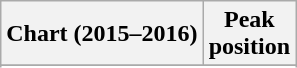<table class="wikitable plainrowheaders sortable" border="1">
<tr>
<th scope="col">Chart (2015–2016)</th>
<th scope="col">Peak<br>position</th>
</tr>
<tr>
</tr>
<tr>
</tr>
<tr>
</tr>
<tr>
</tr>
</table>
